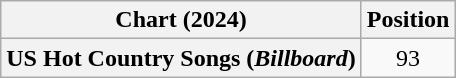<table class="wikitable plainrowheaders" style="text-align:center">
<tr>
<th scope="col">Chart (2024)</th>
<th scope="col">Position</th>
</tr>
<tr>
<th scope="row">US Hot Country Songs (<em>Billboard</em>)</th>
<td>93</td>
</tr>
</table>
